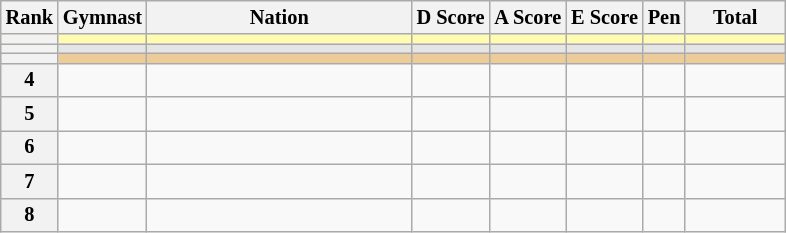<table class="wikitable sortable" style="text-align:center; font-size:85%">
<tr>
<th scope="col" style="width:20px;">Rank</th>
<th>Gymnast</th>
<th scope="col" style="width:170px;">Nation</th>
<th>D Score</th>
<th>A Score</th>
<th>E Score</th>
<th>Pen</th>
<th scope="col" style="width:60px;">Total</th>
</tr>
<tr bgcolor="fffcaf">
<th scope="row"></th>
<td></td>
<td align="left"></td>
<td></td>
<td></td>
<td></td>
<td></td>
<td></td>
</tr>
<tr bgcolor="e5e5e5">
<th scope="row"></th>
<td></td>
<td align="left"></td>
<td></td>
<td></td>
<td></td>
<td></td>
<td></td>
</tr>
<tr bgcolor="eecc99">
<th scope="row"></th>
<td></td>
<td align="left"></td>
<td></td>
<td></td>
<td></td>
<td></td>
<td></td>
</tr>
<tr>
<th>4</th>
<td></td>
<td></td>
<td></td>
<td></td>
<td></td>
<td></td>
<td></td>
</tr>
<tr>
<th>5</th>
<td></td>
<td></td>
<td></td>
<td></td>
<td></td>
<td></td>
<td></td>
</tr>
<tr>
<th>6</th>
<td></td>
<td></td>
<td></td>
<td></td>
<td></td>
<td></td>
<td></td>
</tr>
<tr>
<th>7</th>
<td></td>
<td></td>
<td></td>
<td></td>
<td></td>
<td></td>
<td></td>
</tr>
<tr>
<th>8</th>
<td></td>
<td></td>
<td></td>
<td></td>
<td></td>
<td></td>
<td></td>
</tr>
</table>
